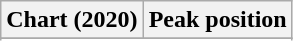<table class="wikitable sortable">
<tr>
<th>Chart (2020)</th>
<th>Peak position</th>
</tr>
<tr>
</tr>
<tr>
</tr>
</table>
